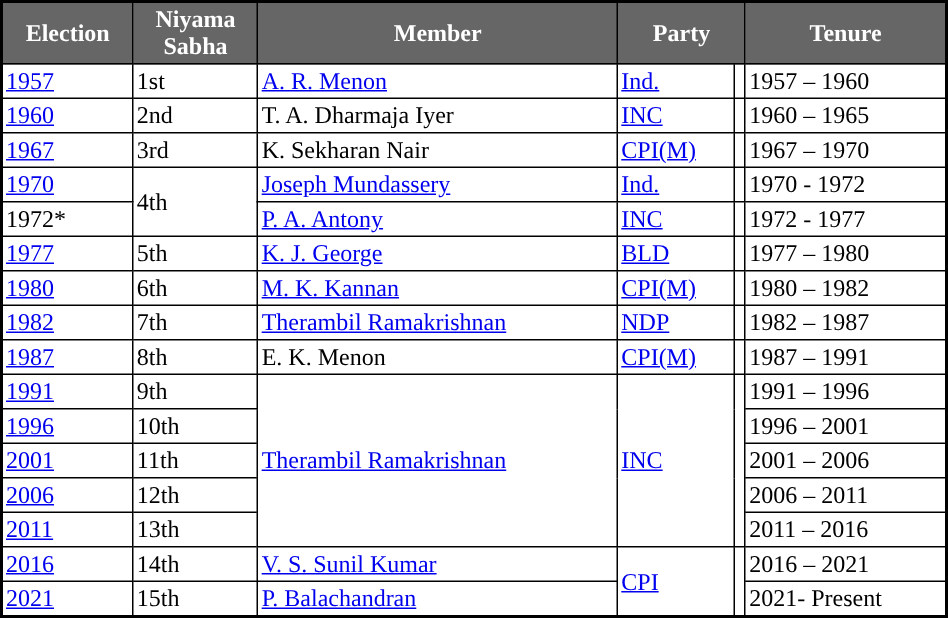<table class="sortable" width="50%" cellpadding="2" cellspacing="0" border="1" style="border-collapse: collapse; border: 2px #000000 solid; font-size: x-big;">
<tr>
<th style="background-color:#666666; color:white">Election</th>
<th style="background-color:#666666; color:white">Niyama<br>Sabha</th>
<th style="background-color:#666666; color:white">Member</th>
<th colspan="2" style="background-color:#666666; color:white">Party</th>
<th style="background-color:#666666; color:white">Tenure</th>
</tr>
<tr>
<td><a href='#'>1957</a></td>
<td>1st</td>
<td><a href='#'>A. R. Menon</a></td>
<td><a href='#'>Ind.</a></td>
<td style="background-color: "></td>
<td>1957 – 1960</td>
</tr>
<tr>
<td><a href='#'>1960</a></td>
<td>2nd</td>
<td>T. A. Dharmaja Iyer</td>
<td><a href='#'>INC</a></td>
<td style="background-color: "></td>
<td>1960 – 1965</td>
</tr>
<tr>
<td><a href='#'>1967</a></td>
<td>3rd</td>
<td>K. Sekharan Nair</td>
<td><a href='#'>CPI(M)</a></td>
<td style="background-color: "></td>
<td>1967 – 1970</td>
</tr>
<tr>
<td><a href='#'>1970</a></td>
<td rowspan="2">4th</td>
<td><a href='#'>Joseph Mundassery</a></td>
<td><a href='#'>Ind.</a></td>
<td style="background-color: "></td>
<td>1970 - 1972</td>
</tr>
<tr>
<td>1972*</td>
<td><a href='#'>P. A. Antony</a></td>
<td><a href='#'>INC</a></td>
<td style="background-color: "></td>
<td>1972 - 1977</td>
</tr>
<tr>
<td><a href='#'>1977</a></td>
<td>5th</td>
<td><a href='#'>K. J. George</a></td>
<td><a href='#'>BLD</a></td>
<td style="background-color: "></td>
<td>1977 – 1980</td>
</tr>
<tr>
<td><a href='#'>1980</a></td>
<td>6th</td>
<td><a href='#'>M. K. Kannan</a></td>
<td><a href='#'>CPI(M)</a></td>
<td style="background-color: "></td>
<td>1980 – 1982</td>
</tr>
<tr>
<td><a href='#'>1982</a></td>
<td>7th</td>
<td><a href='#'>Therambil Ramakrishnan</a></td>
<td><a href='#'>NDP</a></td>
<td style="background-color: "></td>
<td>1982 – 1987</td>
</tr>
<tr>
<td><a href='#'>1987</a></td>
<td>8th</td>
<td>E. K. Menon</td>
<td><a href='#'>CPI(M)</a></td>
<td style="background-color: "></td>
<td>1987 – 1991</td>
</tr>
<tr>
<td><a href='#'>1991</a></td>
<td>9th</td>
<td rowspan="5"><a href='#'>Therambil Ramakrishnan</a></td>
<td rowspan="5"><a href='#'>INC</a></td>
<td rowspan="5" style="background-color: "></td>
<td>1991 – 1996</td>
</tr>
<tr>
<td><a href='#'>1996</a></td>
<td>10th</td>
<td>1996 – 2001</td>
</tr>
<tr>
<td><a href='#'>2001</a></td>
<td>11th</td>
<td>2001 – 2006</td>
</tr>
<tr>
<td><a href='#'>2006</a></td>
<td>12th</td>
<td>2006 – 2011</td>
</tr>
<tr>
<td><a href='#'>2011</a></td>
<td>13th</td>
<td>2011 – 2016</td>
</tr>
<tr>
<td><a href='#'>2016</a></td>
<td>14th</td>
<td><a href='#'>V. S. Sunil Kumar</a></td>
<td rowspan="3"><a href='#'>CPI</a></td>
<td rowspan="2" style="background-color: "></td>
<td>2016 – 2021</td>
</tr>
<tr>
<td><a href='#'>2021</a></td>
<td>15th</td>
<td><a href='#'>P. Balachandran</a></td>
<td>2021- Present</td>
</tr>
</table>
